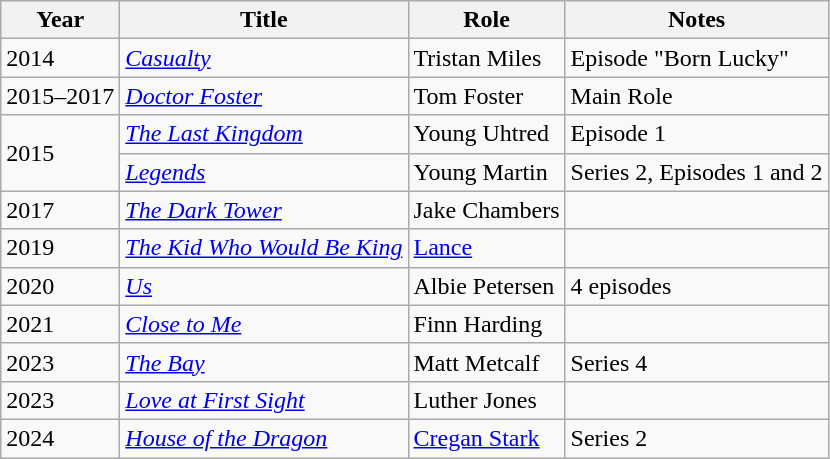<table class="wikitable sortable">
<tr>
<th>Year</th>
<th>Title</th>
<th>Role</th>
<th class="unsortable">Notes</th>
</tr>
<tr>
<td>2014</td>
<td><em><a href='#'>Casualty</a></em></td>
<td>Tristan Miles</td>
<td>Episode "Born Lucky"</td>
</tr>
<tr>
<td>2015–2017</td>
<td><em><a href='#'>Doctor Foster</a></em></td>
<td>Tom Foster</td>
<td>Main Role</td>
</tr>
<tr>
<td rowspan=2>2015</td>
<td><em><a href='#'>The Last Kingdom</a></em></td>
<td>Young Uhtred</td>
<td>Episode 1</td>
</tr>
<tr>
<td><em><a href='#'>Legends</a></em></td>
<td>Young Martin</td>
<td>Series 2, Episodes 1 and 2</td>
</tr>
<tr>
<td>2017</td>
<td><em><a href='#'>The Dark Tower</a></em></td>
<td>Jake Chambers</td>
<td></td>
</tr>
<tr>
<td>2019</td>
<td><em><a href='#'>The Kid Who Would Be King</a></em></td>
<td><a href='#'>Lance</a></td>
<td></td>
</tr>
<tr>
<td>2020</td>
<td><em><a href='#'>Us</a></em></td>
<td>Albie Petersen</td>
<td>4 episodes</td>
</tr>
<tr>
<td>2021</td>
<td><em><a href='#'>Close to Me</a></em></td>
<td>Finn Harding</td>
<td></td>
</tr>
<tr>
<td>2023</td>
<td><em><a href='#'>The Bay</a></em></td>
<td>Matt Metcalf</td>
<td>Series 4</td>
</tr>
<tr>
<td>2023</td>
<td><em><a href='#'>Love at First Sight</a></em></td>
<td>Luther Jones</td>
<td></td>
</tr>
<tr>
<td>2024</td>
<td><em><a href='#'>House of the Dragon</a></em></td>
<td><a href='#'>Cregan Stark</a></td>
<td>Series 2</td>
</tr>
</table>
